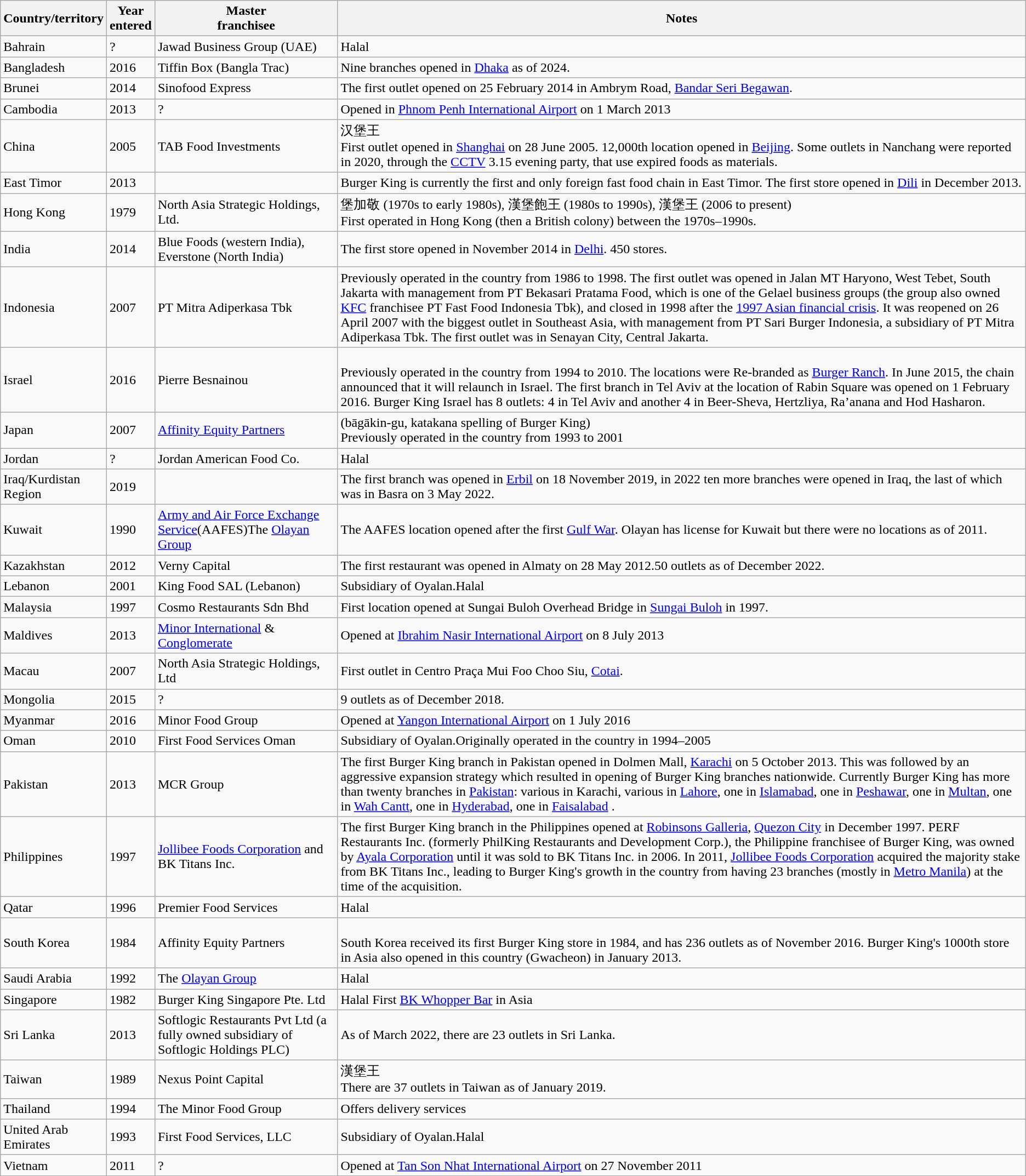<table class="wikitable sortable">
<tr>
<th width=100>Country/territory</th>
<th>Year<br>entered</th>
<th>Master<br>franchisee</th>
<th class=unsortable>Notes</th>
</tr>
<tr>
<td>Bahrain</td>
<td>?</td>
<td>Jawad Business Group (UAE)</td>
<td>Halal</td>
</tr>
<tr>
<td>Bangladesh</td>
<td>2016</td>
<td>Tiffin Box (Bangla Trac)</td>
<td>Nine branches opened in <a href='#'>Dhaka</a> as of 2024.</td>
</tr>
<tr>
<td>Brunei</td>
<td>2014</td>
<td>Sinofood Express</td>
<td>The first outlet opened on 25 February 2014 in Ambrym Road, <a href='#'>Bandar Seri Begawan</a>.</td>
</tr>
<tr>
<td>Cambodia</td>
<td>2013</td>
<td>?</td>
<td Express Food Group>Opened in <a href='#'>Phnom Penh International Airport</a> on 1 March 2013</td>
</tr>
<tr>
<td>China</td>
<td>2005</td>
<td>TAB Food Investments</td>
<td>汉堡王 <br>First outlet opened in <a href='#'>Shanghai</a> on 28 June 2005. 12,000th location opened in <a href='#'>Beijing</a>. Some outlets in Nanchang were reported in 2020, through the <a href='#'>CCTV</a> 3.15 evening party, that use expired foods as materials.</td>
</tr>
<tr>
<td>East Timor</td>
<td>2013</td>
<td></td>
<td>Burger King is currently the first and only foreign fast food chain in East Timor. The first store opened in <a href='#'>Dili</a> in December 2013.</td>
</tr>
<tr>
<td>Hong Kong</td>
<td>1979</td>
<td>North Asia Strategic Holdings, Ltd.</td>
<td>堡加敬 (1970s to early 1980s), 漢堡飽王 (1980s to 1990s), 漢堡王 (2006 to present) <br>First operated in Hong Kong (then a British colony) between the 1970s–1990s.</td>
</tr>
<tr>
<td>India</td>
<td>2014</td>
<td>Blue Foods (western India), Everstone (North India)</td>
<td>The first store opened in November 2014 in <a href='#'>Delhi</a>. 450 stores.</td>
</tr>
<tr>
<td>Indonesia</td>
<td>2007</td>
<td>PT Mitra Adiperkasa Tbk</td>
<td>Previously operated in the country from 1986 to 1998. The first outlet was opened in Jalan MT Haryono, West Tebet, South Jakarta with management from PT Bekasari Pratama Food, which is one of the Gelael business groups (the group also owned <a href='#'>KFC</a> franchisee PT Fast Food Indonesia Tbk), and closed in 1998 after the <a href='#'>1997 Asian financial crisis</a>. It was reopened on 26 April 2007 with the biggest outlet in Southeast Asia, with management from PT Sari Burger Indonesia, a subsidiary of PT Mitra Adiperkasa Tbk. The first outlet was in Senayan City, Central Jakarta.</td>
</tr>
<tr>
<td>Israel</td>
<td>2016</td>
<td>Pierre Besnainou</td>
<td> <br>Previously operated in the country from 1994 to 2010. The locations were Re-branded as <a href='#'>Burger Ranch</a>. In June 2015, the chain announced that it will relaunch in Israel. The first branch in Tel Aviv at the location of Rabin Square was opened on 1 February 2016. Burger King Israel has 8 outlets: 4 in Tel Aviv and another 4 in Beer-Sheva, Hertzliya, Ra’anana and Hod Hasharon.</td>
</tr>
<tr>
<td>Japan</td>
<td>2007</td>
<td><a href='#'>Affinity Equity Partners</a></td>
<td> (bāgākin-gu, katakana spelling of Burger King) <br>Previously operated in the country from 1993 to 2001</td>
</tr>
<tr>
<td>Jordan</td>
<td>?</td>
<td>Jordan American Food Co.</td>
<td>Halal</td>
</tr>
<tr>
<td>Iraq/Kurdistan Region</td>
<td>2019</td>
<td></td>
<td>The first branch was opened in <a href='#'>Erbil</a> on 18 November 2019, in 2022 ten more branches were opened in Iraq, the last of which was in Basra on 3 May 2022.</td>
</tr>
<tr>
<td>Kuwait</td>
<td>1990</td>
<td><a href='#'>Army and Air Force Exchange Service</a>(AAFES)The <a href='#'>Olayan Group</a></td>
<td>The AAFES location opened after the first <a href='#'>Gulf War</a>. Olayan has license for Kuwait but there were no locations as of 2011.</td>
</tr>
<tr>
<td>Kazakhstan</td>
<td>2012</td>
<td>Verny Capital</td>
<td>The first restaurant was opened in Almaty on 28 May 2012.50 outlets as of December 2022.</td>
</tr>
<tr>
<td>Lebanon</td>
<td>2001</td>
<td>King Food SAL (Lebanon)</td>
<td>Subsidiary of Oyalan.Halal</td>
</tr>
<tr>
<td>Malaysia</td>
<td>1997</td>
<td>Cosmo Restaurants Sdn Bhd</td>
<td>First location opened at Sungai Buloh Overhead Bridge in <a href='#'>Sungai Buloh</a> in 1997.</td>
</tr>
<tr>
<td>Maldives</td>
<td>2013</td>
<td><a href='#'>Minor International</a> & <a href='#'>Conglomerate</a></td>
<td>Opened at <a href='#'>Ibrahim Nasir International Airport</a> on 8 July 2013</td>
</tr>
<tr>
<td>Macau</td>
<td>2007</td>
<td>North Asia Strategic Holdings, Ltd</td>
<td>First outlet in Centro Praça Mui Foo Choo Siu, <a href='#'>Cotai</a>.</td>
</tr>
<tr>
<td>Mongolia</td>
<td>2015</td>
<td>?</td>
<td>9 outlets as of December 2018.</td>
</tr>
<tr>
<td>Myanmar</td>
<td>2016</td>
<td>Minor Food Group</td>
<td>Opened at <a href='#'>Yangon International Airport</a> on 1 July 2016</td>
</tr>
<tr>
<td>Oman</td>
<td>2010</td>
<td>First Food Services Oman</td>
<td>Subsidiary of Oyalan.Originally operated in the country in 1994–2005</td>
</tr>
<tr>
<td>Pakistan</td>
<td>2013</td>
<td>MCR Group</td>
<td>The first Burger King branch in Pakistan opened in Dolmen Mall, <a href='#'>Karachi</a> on 5 October 2013. This was followed by an aggressive expansion strategy which resulted in opening of Burger King branches nationwide. Currently Burger King has more than twenty branches in <a href='#'>Pakistan</a>: various in Karachi, various in <a href='#'>Lahore</a>, one in <a href='#'>Islamabad</a>, one in <a href='#'>Peshawar</a>, one in <a href='#'>Multan</a>, one in <a href='#'>Wah Cantt</a>, one in <a href='#'>Hyderabad</a>, one in <a href='#'>Faisalabad</a> .</td>
</tr>
<tr>
<td>Philippines</td>
<td>1997</td>
<td><a href='#'>Jollibee Foods Corporation</a> and BK Titans Inc.</td>
<td>The first Burger King branch in the Philippines opened at <a href='#'>Robinsons Galleria</a>, <a href='#'>Quezon City</a> in December 1997. PERF Restaurants Inc. (formerly PhilKing Restaurants and Development Corp.), the Philippine franchisee of Burger King, was owned by <a href='#'>Ayala Corporation</a> until it was sold to BK Titans Inc. in 2006. In 2011, <a href='#'>Jollibee Foods Corporation</a> acquired the majority stake from BK Titans Inc., leading to Burger King's growth in the country from having 23 branches (mostly in <a href='#'>Metro Manila</a>) at the time of the acquisition.</td>
</tr>
<tr>
<td>Qatar</td>
<td>1996</td>
<td>Premier Food Services</td>
<td>Halal<br></td>
</tr>
<tr>
<td>South Korea</td>
<td>1984</td>
<td>Affinity Equity Partners</td>
<td> <br>South Korea received its first Burger King store in 1984, and has 236 outlets as of November 2016. Burger King's 1000th store in Asia also opened in this country (Gwacheon) in January 2013.</td>
</tr>
<tr>
<td>Saudi Arabia</td>
<td>1992</td>
<td>The <a href='#'>Olayan Group</a></td>
<td> Halal</td>
</tr>
<tr>
<td>Singapore</td>
<td>1982</td>
<td>Burger King Singapore Pte. Ltd</td>
<td>Halal First <a href='#'>BK Whopper Bar</a> in Asia</td>
</tr>
<tr>
<td>Sri Lanka</td>
<td>2013</td>
<td>Softlogic Restaurants Pvt Ltd (a fully owned subsidiary of Softlogic Holdings PLC)</td>
<td>As of March 2022, there are 23 outlets in Sri Lanka.</td>
</tr>
<tr>
<td>Taiwan</td>
<td>1989</td>
<td>Nexus Point Capital</td>
<td>漢堡王  <br>There are 37 outlets in Taiwan as of January 2019.</td>
</tr>
<tr>
<td>Thailand</td>
<td>1994</td>
<td>The Minor Food Group</td>
<td>Offers delivery services</td>
</tr>
<tr>
<td>United Arab Emirates</td>
<td>1993</td>
<td>First Food Services, LLC</td>
<td>Subsidiary of Oyalan.Halal</td>
</tr>
<tr>
<td>Vietnam</td>
<td>2011</td>
<td>?</td>
<td>Opened at <a href='#'>Tan Son Nhat International Airport</a> on 27 November 2011</td>
</tr>
<tr>
</tr>
</table>
